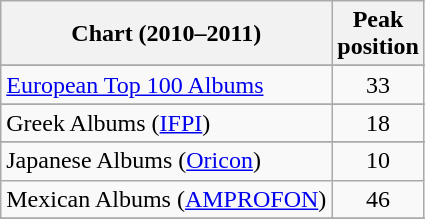<table class="wikitable sortable">
<tr>
<th>Chart (2010–2011)</th>
<th>Peak<br>position</th>
</tr>
<tr>
</tr>
<tr>
</tr>
<tr>
</tr>
<tr>
</tr>
<tr>
</tr>
<tr>
<td><a href='#'>European Top 100 Albums</a></td>
<td style="text-align:center;">33</td>
</tr>
<tr>
</tr>
<tr>
</tr>
<tr>
</tr>
<tr>
<td>Greek Albums (<a href='#'>IFPI</a>)</td>
<td style="text-align:center;">18</td>
</tr>
<tr>
</tr>
<tr>
<td>Japanese Albums (<a href='#'>Oricon</a>)</td>
<td style="text-align:center;">10</td>
</tr>
<tr>
<td>Mexican Albums (<a href='#'>AMPROFON</a>)</td>
<td style="text-align:center;">46</td>
</tr>
<tr>
</tr>
<tr>
</tr>
<tr>
</tr>
<tr>
</tr>
<tr>
</tr>
<tr>
</tr>
<tr>
</tr>
</table>
